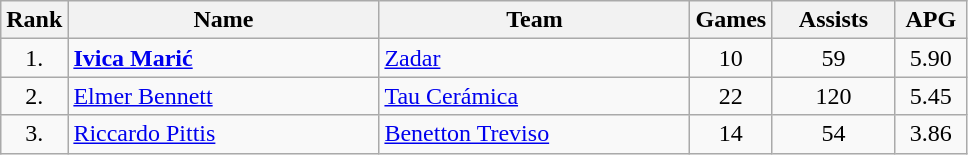<table class="wikitable sortable" style="text-align: center">
<tr>
<th>Rank</th>
<th width=200>Name</th>
<th width=200>Team</th>
<th>Games</th>
<th width=75>Assists</th>
<th width=40>APG</th>
</tr>
<tr>
<td>1.</td>
<td style="text-align:left"> <strong><a href='#'>Ivica Marić</a></strong></td>
<td style="text-align:left"> <a href='#'>Zadar</a></td>
<td>10</td>
<td>59</td>
<td>5.90</td>
</tr>
<tr>
<td>2.</td>
<td style="text-align:left"> <a href='#'>Elmer Bennett</a></td>
<td style="text-align:left"> <a href='#'>Tau Cerámica</a></td>
<td>22</td>
<td>120</td>
<td>5.45</td>
</tr>
<tr>
<td>3.</td>
<td style="text-align:left"> <a href='#'>Riccardo Pittis</a></td>
<td style="text-align:left"> <a href='#'>Benetton Treviso</a></td>
<td>14</td>
<td>54</td>
<td>3.86</td>
</tr>
</table>
